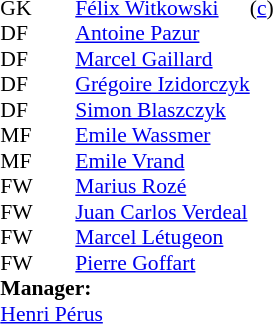<table style="font-size: 90%" cellspacing="0" cellpadding="0" align=center>
<tr>
<td colspan=4></td>
</tr>
<tr>
<th width=25></th>
<th width=25></th>
</tr>
<tr>
<td>GK</td>
<td><strong> </strong></td>
<td> <a href='#'>Félix Witkowski</a></td>
<td>(<a href='#'>c</a>)</td>
</tr>
<tr>
<td>DF</td>
<td><strong> </strong></td>
<td> <a href='#'>Antoine Pazur</a></td>
</tr>
<tr>
<td>DF</td>
<td><strong> </strong></td>
<td> <a href='#'>Marcel Gaillard</a></td>
</tr>
<tr>
<td>DF</td>
<td><strong> </strong></td>
<td> <a href='#'>Grégoire Izidorczyk</a></td>
</tr>
<tr>
<td>DF</td>
<td><strong> </strong></td>
<td> <a href='#'>Simon Blaszczyk</a></td>
</tr>
<tr>
<td>MF</td>
<td><strong> </strong></td>
<td> <a href='#'>Emile Wassmer</a></td>
</tr>
<tr>
<td>MF</td>
<td><strong> </strong></td>
<td> <a href='#'>Emile Vrand</a></td>
</tr>
<tr>
<td>FW</td>
<td><strong> </strong></td>
<td> <a href='#'>Marius Rozé</a></td>
</tr>
<tr>
<td>FW</td>
<td><strong> </strong></td>
<td> <a href='#'>Juan Carlos Verdeal</a></td>
</tr>
<tr>
<td>FW</td>
<td><strong> </strong></td>
<td> <a href='#'>Marcel Létugeon</a></td>
</tr>
<tr>
<td>FW</td>
<td><strong> </strong></td>
<td> <a href='#'>Pierre Goffart</a></td>
</tr>
<tr>
<td colspan=3><strong>Manager:</strong></td>
</tr>
<tr>
<td colspan=4> <a href='#'>Henri Pérus</a></td>
</tr>
</table>
